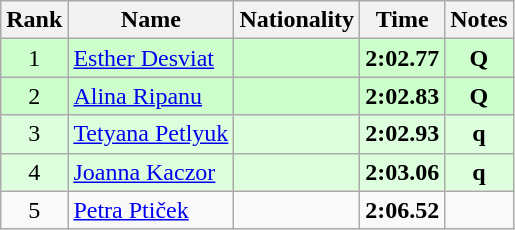<table class="wikitable sortable" style="text-align:center">
<tr>
<th>Rank</th>
<th>Name</th>
<th>Nationality</th>
<th>Time</th>
<th>Notes</th>
</tr>
<tr bgcolor=ccffcc>
<td>1</td>
<td align=left><a href='#'>Esther Desviat</a></td>
<td align=left></td>
<td><strong>2:02.77</strong></td>
<td><strong>Q</strong></td>
</tr>
<tr bgcolor=ccffcc>
<td>2</td>
<td align=left><a href='#'>Alina Ripanu</a></td>
<td align=left></td>
<td><strong>2:02.83</strong></td>
<td><strong>Q</strong></td>
</tr>
<tr bgcolor=ddffdd>
<td>3</td>
<td align=left><a href='#'>Tetyana Petlyuk</a></td>
<td align=left></td>
<td><strong>2:02.93</strong></td>
<td><strong>q</strong></td>
</tr>
<tr bgcolor=ddffdd>
<td>4</td>
<td align=left><a href='#'>Joanna Kaczor</a></td>
<td align=left></td>
<td><strong>2:03.06</strong></td>
<td><strong>q</strong></td>
</tr>
<tr>
<td>5</td>
<td align=left><a href='#'>Petra Ptiček</a></td>
<td align=left></td>
<td><strong>2:06.52</strong></td>
<td></td>
</tr>
</table>
